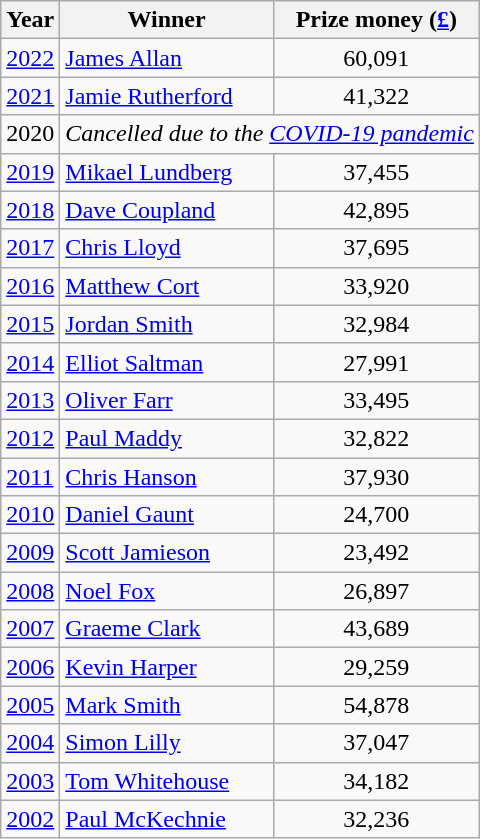<table class="wikitable">
<tr>
<th>Year</th>
<th>Winner</th>
<th>Prize money (<a href='#'>£</a>)</th>
</tr>
<tr>
<td><a href='#'>2022</a></td>
<td> <a href='#'>James Allan</a></td>
<td align=center>60,091</td>
</tr>
<tr>
<td><a href='#'>2021</a></td>
<td> <a href='#'>Jamie Rutherford</a></td>
<td align=center>41,322</td>
</tr>
<tr>
<td>2020</td>
<td colspan=3><em>Cancelled due to the <a href='#'>COVID-19 pandemic</a></em></td>
</tr>
<tr>
<td><a href='#'>2019</a></td>
<td> <a href='#'>Mikael Lundberg</a></td>
<td align=center>37,455</td>
</tr>
<tr>
<td><a href='#'>2018</a></td>
<td> <a href='#'>Dave Coupland</a></td>
<td align=center>42,895</td>
</tr>
<tr>
<td><a href='#'>2017</a></td>
<td> <a href='#'>Chris Lloyd</a></td>
<td align=center>37,695</td>
</tr>
<tr>
<td><a href='#'>2016</a></td>
<td> <a href='#'>Matthew Cort</a></td>
<td align=center>33,920</td>
</tr>
<tr>
<td><a href='#'>2015</a></td>
<td> <a href='#'>Jordan Smith</a></td>
<td align=center>32,984</td>
</tr>
<tr>
<td><a href='#'>2014</a></td>
<td> <a href='#'>Elliot Saltman</a></td>
<td align=center>27,991</td>
</tr>
<tr>
<td><a href='#'>2013</a></td>
<td> <a href='#'>Oliver Farr</a></td>
<td align=center>33,495</td>
</tr>
<tr>
<td><a href='#'>2012</a></td>
<td> <a href='#'>Paul Maddy</a></td>
<td align=center>32,822</td>
</tr>
<tr>
<td><a href='#'>2011</a></td>
<td> <a href='#'>Chris Hanson</a></td>
<td align=center>37,930</td>
</tr>
<tr>
<td><a href='#'>2010</a></td>
<td> <a href='#'>Daniel Gaunt</a></td>
<td align=center>24,700</td>
</tr>
<tr>
<td><a href='#'>2009</a></td>
<td> <a href='#'>Scott Jamieson</a></td>
<td align=center>23,492</td>
</tr>
<tr>
<td><a href='#'>2008</a></td>
<td> <a href='#'>Noel Fox</a></td>
<td align=center>26,897</td>
</tr>
<tr>
<td><a href='#'>2007</a></td>
<td> <a href='#'>Graeme Clark</a></td>
<td align=center>43,689</td>
</tr>
<tr>
<td><a href='#'>2006</a></td>
<td> <a href='#'>Kevin Harper</a></td>
<td align=center>29,259</td>
</tr>
<tr>
<td><a href='#'>2005</a></td>
<td> <a href='#'>Mark Smith</a></td>
<td align=center>54,878</td>
</tr>
<tr>
<td><a href='#'>2004</a></td>
<td> <a href='#'>Simon Lilly</a></td>
<td align=center>37,047</td>
</tr>
<tr>
<td><a href='#'>2003</a></td>
<td> <a href='#'>Tom Whitehouse</a></td>
<td align=center>34,182</td>
</tr>
<tr>
<td><a href='#'>2002</a></td>
<td> <a href='#'>Paul McKechnie</a></td>
<td align=center>32,236</td>
</tr>
</table>
